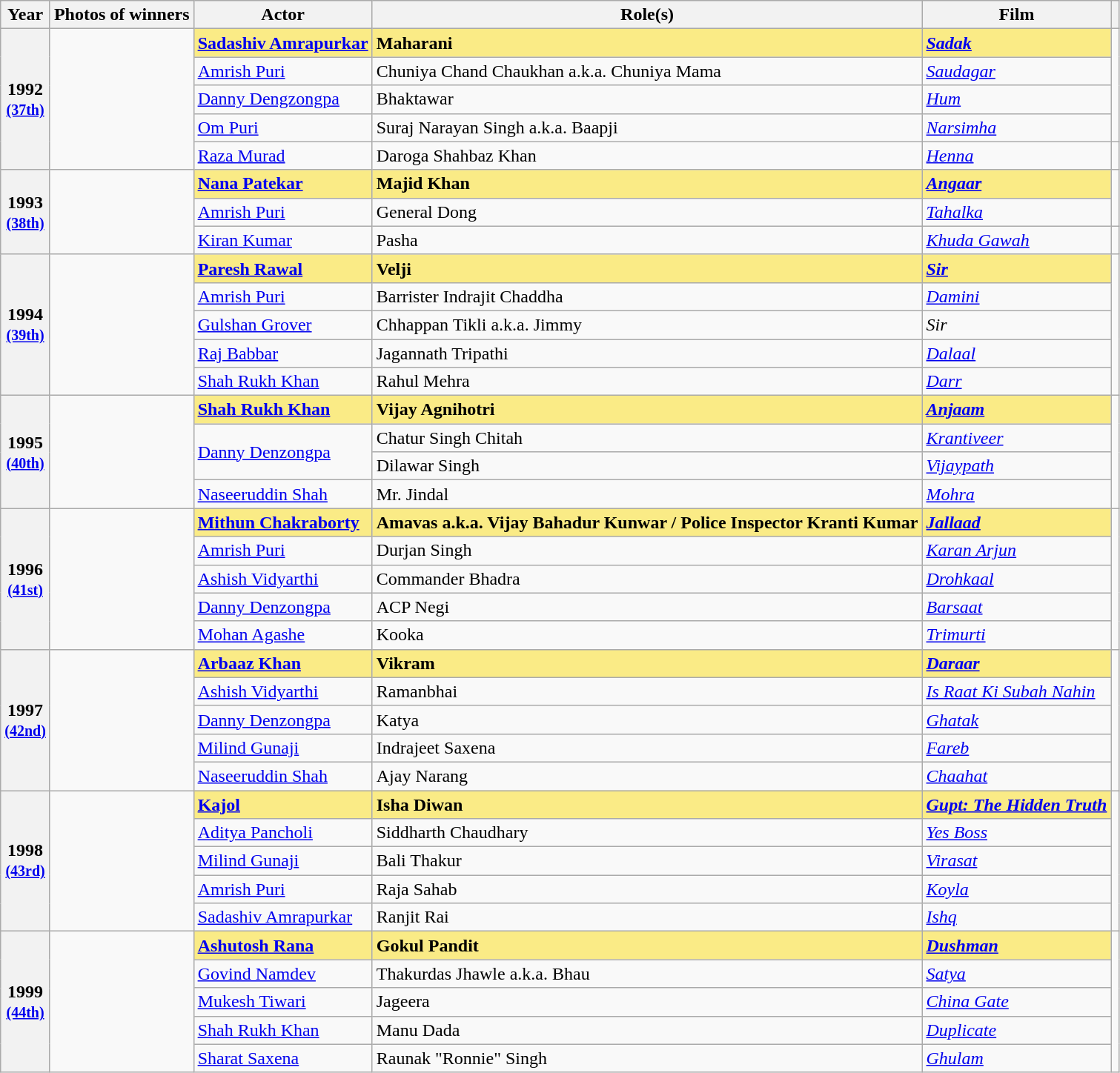<table class="wikitable sortable">
<tr>
<th scope="col">Year</th>
<th scope="col">Photos of winners</th>
<th scope="col">Actor</th>
<th scope="col">Role(s)</th>
<th scope="col">Film</th>
<th scope="col" class="unsortable"></th>
</tr>
<tr>
<th rowspan="5" scope="row">1992<br><small><a href='#'>(37th)</a> </small></th>
<td rowspan="5" style="text-align:center;"></td>
<td style="background:#FAEB86;"><strong><a href='#'>Sadashiv Amrapurkar</a></strong> </td>
<td style="background:#FAEB86;"><strong>Maharani</strong></td>
<td style="background:#FAEB86;"><strong><em><a href='#'>Sadak</a></em></strong></td>
<td rowspan="4"></td>
</tr>
<tr>
<td><a href='#'>Amrish Puri</a></td>
<td>Chuniya Chand Chaukhan a.k.a. Chuniya Mama</td>
<td><em><a href='#'>Saudagar</a></em></td>
</tr>
<tr>
<td><a href='#'>Danny Dengzongpa</a></td>
<td>Bhaktawar</td>
<td><em><a href='#'>Hum</a></em></td>
</tr>
<tr>
<td><a href='#'>Om Puri</a></td>
<td>Suraj Narayan Singh a.k.a. Baapji</td>
<td><em><a href='#'>Narsimha</a></em></td>
</tr>
<tr>
<td><a href='#'>Raza Murad</a></td>
<td>Daroga Shahbaz Khan</td>
<td><em><a href='#'>Henna</a></em></td>
<td></td>
</tr>
<tr>
<th rowspan="3" scope="row">1993<br><small><a href='#'>(38th)</a> </small></th>
<td rowspan="3" style="text-align:center;"></td>
<td style="background:#FAEB86;"><strong><a href='#'>Nana Patekar</a></strong> </td>
<td style="background:#FAEB86;"><strong>Majid Khan</strong></td>
<td style="background:#FAEB86;"><strong><em><a href='#'>Angaar</a></em></strong></td>
<td rowspan="2"></td>
</tr>
<tr>
<td><a href='#'>Amrish Puri</a></td>
<td>General Dong</td>
<td><em><a href='#'>Tahalka</a></em></td>
</tr>
<tr>
<td><a href='#'>Kiran Kumar</a></td>
<td>Pasha</td>
<td><em><a href='#'>Khuda Gawah</a></em></td>
<td></td>
</tr>
<tr>
<th rowspan="5" scope="row">1994<br><small><a href='#'>(39th)</a> </small></th>
<td rowspan="5" style="text-align:center;"></td>
<td style="background:#FAEB86;"><strong><a href='#'>Paresh Rawal</a></strong> </td>
<td style="background:#FAEB86;"><strong>Velji</strong></td>
<td style="background:#FAEB86;"><strong><em><a href='#'>Sir</a></em></strong></td>
<td rowspan="5"></td>
</tr>
<tr>
<td><a href='#'>Amrish Puri</a></td>
<td>Barrister Indrajit Chaddha</td>
<td><em><a href='#'>Damini</a></em></td>
</tr>
<tr>
<td><a href='#'>Gulshan Grover</a></td>
<td>Chhappan Tikli a.k.a. Jimmy</td>
<td><em>Sir</em></td>
</tr>
<tr>
<td><a href='#'>Raj Babbar</a></td>
<td>Jagannath Tripathi</td>
<td><em><a href='#'>Dalaal</a></em></td>
</tr>
<tr>
<td><a href='#'>Shah Rukh Khan</a></td>
<td>Rahul Mehra</td>
<td><em><a href='#'>Darr</a></em></td>
</tr>
<tr>
<th rowspan="4" scope="row">1995<br><small><a href='#'>(40th)</a> </small></th>
<td rowspan="4" style="text-align:center;"></td>
<td style="background:#FAEB86;"><a href='#'><strong>Shah Rukh Khan</strong></a> </td>
<td style="background:#FAEB86;"><strong>Vijay Agnihotri</strong></td>
<td style="background:#FAEB86;"><strong><em><a href='#'>Anjaam</a></em></strong></td>
<td rowspan="4"></td>
</tr>
<tr>
<td rowspan="2"><a href='#'>Danny Denzongpa</a></td>
<td>Chatur Singh Chitah</td>
<td><em><a href='#'>Krantiveer</a></em></td>
</tr>
<tr>
<td>Dilawar Singh</td>
<td><em><a href='#'>Vijaypath</a></em></td>
</tr>
<tr>
<td><a href='#'>Naseeruddin Shah</a></td>
<td>Mr. Jindal</td>
<td><em><a href='#'>Mohra</a></em></td>
</tr>
<tr>
<th rowspan="5" scope="row">1996<br><small><a href='#'>(41st)</a> </small></th>
<td rowspan="5" style="text-align:center;"></td>
<td style="background:#FAEB86;"><strong><a href='#'>Mithun Chakraborty</a></strong> </td>
<td style="background:#FAEB86;"><strong>Amavas a.k.a. Vijay Bahadur Kunwar / Police Inspector Kranti Kumar</strong></td>
<td style="background:#FAEB86;"><strong><em><a href='#'>Jallaad</a></em></strong></td>
<td rowspan="5"></td>
</tr>
<tr>
<td><a href='#'>Amrish Puri</a></td>
<td>Durjan Singh</td>
<td><em><a href='#'>Karan Arjun</a></em></td>
</tr>
<tr>
<td><a href='#'>Ashish Vidyarthi</a></td>
<td>Commander Bhadra</td>
<td><em><a href='#'>Drohkaal</a></em></td>
</tr>
<tr>
<td><a href='#'>Danny Denzongpa</a></td>
<td>ACP Negi</td>
<td><em><a href='#'>Barsaat</a></em></td>
</tr>
<tr>
<td><a href='#'>Mohan Agashe</a></td>
<td>Kooka</td>
<td><em><a href='#'>Trimurti</a></em></td>
</tr>
<tr>
<th rowspan="5" scope="row">1997<br><small><a href='#'>(42nd)</a> </small></th>
<td rowspan="5" style="text-align:center;"></td>
<td style="background:#FAEB86;"><strong><a href='#'>Arbaaz Khan</a></strong> </td>
<td style="background:#FAEB86;"><strong>Vikram</strong></td>
<td style="background:#FAEB86;"><strong><em><a href='#'>Daraar</a></em></strong></td>
<td rowspan="5"></td>
</tr>
<tr>
<td><a href='#'>Ashish Vidyarthi</a></td>
<td>Ramanbhai</td>
<td><em><a href='#'>Is Raat Ki Subah Nahin</a></em></td>
</tr>
<tr>
<td><a href='#'>Danny Denzongpa</a></td>
<td>Katya</td>
<td><em><a href='#'>Ghatak</a></em></td>
</tr>
<tr>
<td><a href='#'>Milind Gunaji</a></td>
<td>Indrajeet Saxena</td>
<td><em><a href='#'>Fareb</a></em></td>
</tr>
<tr>
<td><a href='#'>Naseeruddin Shah</a></td>
<td>Ajay Narang</td>
<td><em><a href='#'>Chaahat</a></em></td>
</tr>
<tr>
<th rowspan="5" scope="row">1998<br><small><a href='#'>(43rd)</a> </small></th>
<td rowspan="5" style="text-align:center;"></td>
<td style="background:#FAEB86;"><strong><a href='#'>Kajol</a></strong> </td>
<td style="background:#FAEB86;"><strong>Isha Diwan</strong></td>
<td style="background:#FAEB86;"><strong><em><a href='#'>Gupt: The Hidden Truth</a></em></strong></td>
<td rowspan="5"></td>
</tr>
<tr>
<td><a href='#'>Aditya Pancholi</a></td>
<td>Siddharth Chaudhary</td>
<td><em><a href='#'>Yes Boss</a></em></td>
</tr>
<tr>
<td><a href='#'>Milind Gunaji</a></td>
<td>Bali Thakur</td>
<td><em><a href='#'>Virasat</a></em></td>
</tr>
<tr>
<td><a href='#'>Amrish Puri</a></td>
<td>Raja Sahab</td>
<td><em><a href='#'>Koyla</a></em></td>
</tr>
<tr>
<td><a href='#'>Sadashiv Amrapurkar</a></td>
<td>Ranjit Rai</td>
<td><em><a href='#'>Ishq</a></em></td>
</tr>
<tr>
<th rowspan="5" scope="row">1999<br><small><a href='#'>(44th)</a> </small></th>
<td rowspan="5" style="text-align:center;"></td>
<td style="background:#FAEB86;"><a href='#'><strong>Ashutosh Rana</strong></a> </td>
<td style="background:#FAEB86;"><strong>Gokul Pandit</strong></td>
<td style="background:#FAEB86;"><em><a href='#'><strong>Dushman</strong></a></em></td>
<td rowspan="5"></td>
</tr>
<tr>
<td><a href='#'>Govind Namdev</a></td>
<td>Thakurdas Jhawle a.k.a. Bhau</td>
<td><em><a href='#'>Satya</a></em></td>
</tr>
<tr>
<td><a href='#'>Mukesh Tiwari</a></td>
<td>Jageera</td>
<td><em><a href='#'>China Gate</a></em></td>
</tr>
<tr>
<td><a href='#'>Shah Rukh Khan</a></td>
<td>Manu Dada</td>
<td><em><a href='#'>Duplicate</a></em></td>
</tr>
<tr>
<td><a href='#'>Sharat Saxena</a></td>
<td>Raunak "Ronnie" Singh</td>
<td><em><a href='#'>Ghulam</a></em></td>
</tr>
</table>
